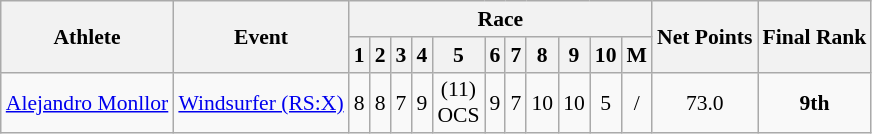<table class="wikitable" border="1" style="font-size:90%">
<tr>
<th rowspan=2>Athlete</th>
<th rowspan=2>Event</th>
<th colspan=11>Race</th>
<th rowspan=2>Net Points</th>
<th rowspan=2>Final Rank</th>
</tr>
<tr>
<th>1</th>
<th>2</th>
<th>3</th>
<th>4</th>
<th>5</th>
<th>6</th>
<th>7</th>
<th>8</th>
<th>9</th>
<th>10</th>
<th>M</th>
</tr>
<tr align=center>
<td align=left><a href='#'>Alejandro Monllor</a></td>
<td align=left><a href='#'>Windsurfer (RS:X)</a></td>
<td>8</td>
<td>8</td>
<td>7</td>
<td>9</td>
<td>(11)<br>OCS</td>
<td>9</td>
<td>7</td>
<td>10</td>
<td>10</td>
<td>5</td>
<td>/</td>
<td>73.0</td>
<td><strong>9th</strong></td>
</tr>
</table>
